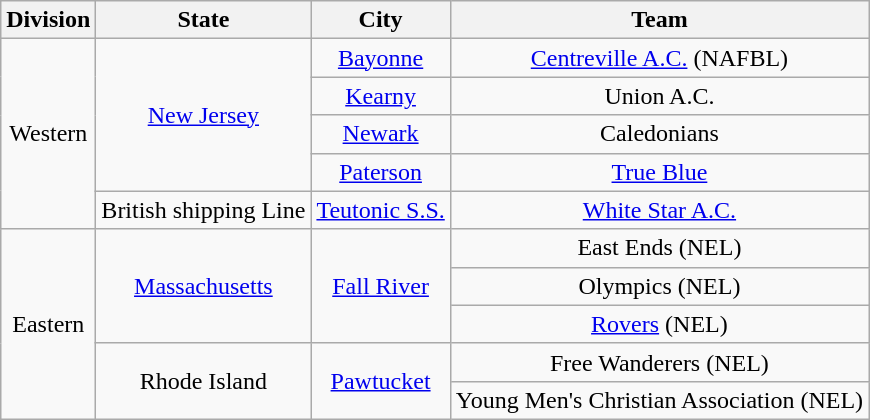<table class= "wikitable sortable" style="text-align:center">
<tr>
<th>Division</th>
<th>State</th>
<th>City</th>
<th>Team</th>
</tr>
<tr>
<td rowspan=5>Western</td>
<td rowspan=4><a href='#'>New Jersey</a></td>
<td><a href='#'>Bayonne</a></td>
<td><a href='#'>Centreville A.C.</a> (NAFBL)</td>
</tr>
<tr>
<td><a href='#'>Kearny</a></td>
<td>Union A.C.</td>
</tr>
<tr>
<td><a href='#'>Newark</a></td>
<td>Caledonians</td>
</tr>
<tr>
<td><a href='#'>Paterson</a></td>
<td><a href='#'>True Blue</a></td>
</tr>
<tr>
<td>British shipping Line</td>
<td><a href='#'>Teutonic S.S.</a></td>
<td><a href='#'>White Star A.C.</a></td>
</tr>
<tr>
<td rowspan=5>Eastern</td>
<td rowspan=3><a href='#'>Massachusetts</a></td>
<td rowspan=3><a href='#'>Fall River</a></td>
<td>East Ends (NEL)</td>
</tr>
<tr>
<td>Olympics (NEL)</td>
</tr>
<tr>
<td><a href='#'>Rovers</a> (NEL)</td>
</tr>
<tr>
<td rowspan=2>Rhode Island</td>
<td rowspan=2><a href='#'>Pawtucket</a></td>
<td>Free Wanderers (NEL)</td>
</tr>
<tr>
<td>Young Men's Christian Association (NEL)</td>
</tr>
</table>
